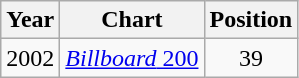<table class="wikitable">
<tr>
<th>Year</th>
<th>Chart</th>
<th>Position</th>
</tr>
<tr>
<td>2002</td>
<td><a href='#'><em>Billboard</em> 200</a></td>
<td align="center">39</td>
</tr>
</table>
